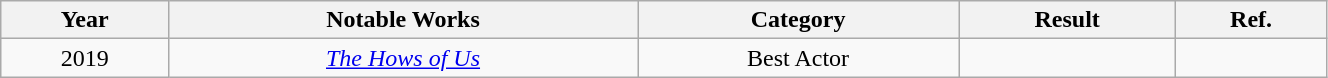<table class="wikitable" style="text-align:center" width=70%>
<tr>
<th>Year</th>
<th>Notable Works</th>
<th>Category</th>
<th>Result</th>
<th>Ref.</th>
</tr>
<tr>
<td>2019</td>
<td><em><a href='#'>The Hows of Us</a></em></td>
<td>Best Actor</td>
<td></td>
<td></td>
</tr>
</table>
